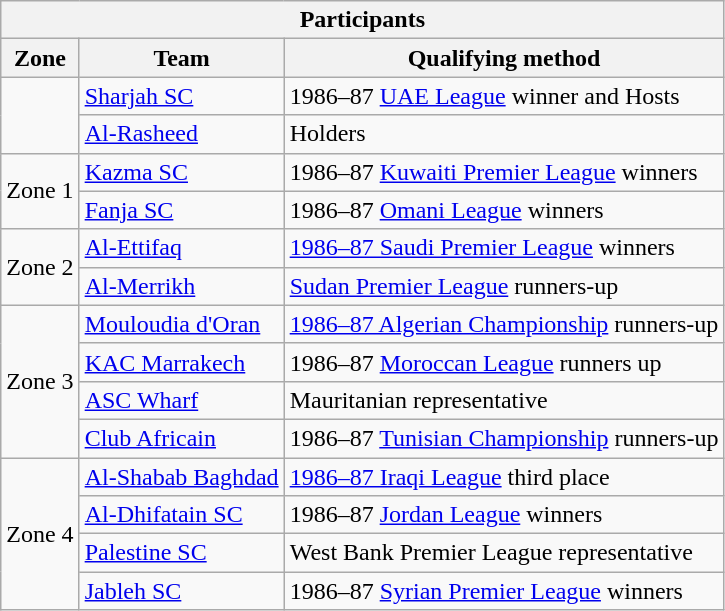<table class="wikitable">
<tr>
<th colspan=4>Participants</th>
</tr>
<tr>
<th>Zone</th>
<th>Team</th>
<th>Qualifying method</th>
</tr>
<tr>
<td rowspan=2></td>
<td> <a href='#'>Sharjah SC</a></td>
<td>1986–87 <a href='#'>UAE League</a> winner and Hosts</td>
</tr>
<tr>
<td> <a href='#'>Al-Rasheed</a></td>
<td>Holders</td>
</tr>
<tr>
<td rowspan=2>Zone 1</td>
<td> <a href='#'>Kazma SC</a></td>
<td>1986–87 <a href='#'>Kuwaiti Premier League</a> winners</td>
</tr>
<tr>
<td> <a href='#'>Fanja SC</a></td>
<td>1986–87 <a href='#'>Omani League</a> winners</td>
</tr>
<tr>
<td rowspan=2>Zone 2</td>
<td> <a href='#'>Al-Ettifaq</a></td>
<td><a href='#'>1986–87 Saudi Premier League</a> winners</td>
</tr>
<tr>
<td> <a href='#'>Al-Merrikh</a></td>
<td><a href='#'>Sudan Premier League</a> runners-up</td>
</tr>
<tr>
<td rowspan=4>Zone 3</td>
<td> <a href='#'>Mouloudia d'Oran</a></td>
<td><a href='#'>1986–87 Algerian Championship</a> runners-up</td>
</tr>
<tr>
<td> <a href='#'>KAC Marrakech</a></td>
<td>1986–87 <a href='#'>Moroccan League</a> runners up</td>
</tr>
<tr>
<td> <a href='#'>ASC Wharf</a></td>
<td>Mauritanian representative</td>
</tr>
<tr>
<td> <a href='#'>Club Africain</a></td>
<td>1986–87 <a href='#'>Tunisian Championship</a> runners-up</td>
</tr>
<tr>
<td rowspan=4>Zone 4</td>
<td> <a href='#'>Al-Shabab Baghdad</a></td>
<td><a href='#'>1986–87 Iraqi League</a> third place</td>
</tr>
<tr>
<td> <a href='#'>Al-Dhifatain SC</a></td>
<td>1986–87 <a href='#'>Jordan League</a> winners</td>
</tr>
<tr>
<td> <a href='#'>Palestine SC</a></td>
<td>West Bank Premier League representative</td>
</tr>
<tr>
<td> <a href='#'>Jableh SC</a></td>
<td>1986–87 <a href='#'>Syrian Premier League</a> winners</td>
</tr>
</table>
